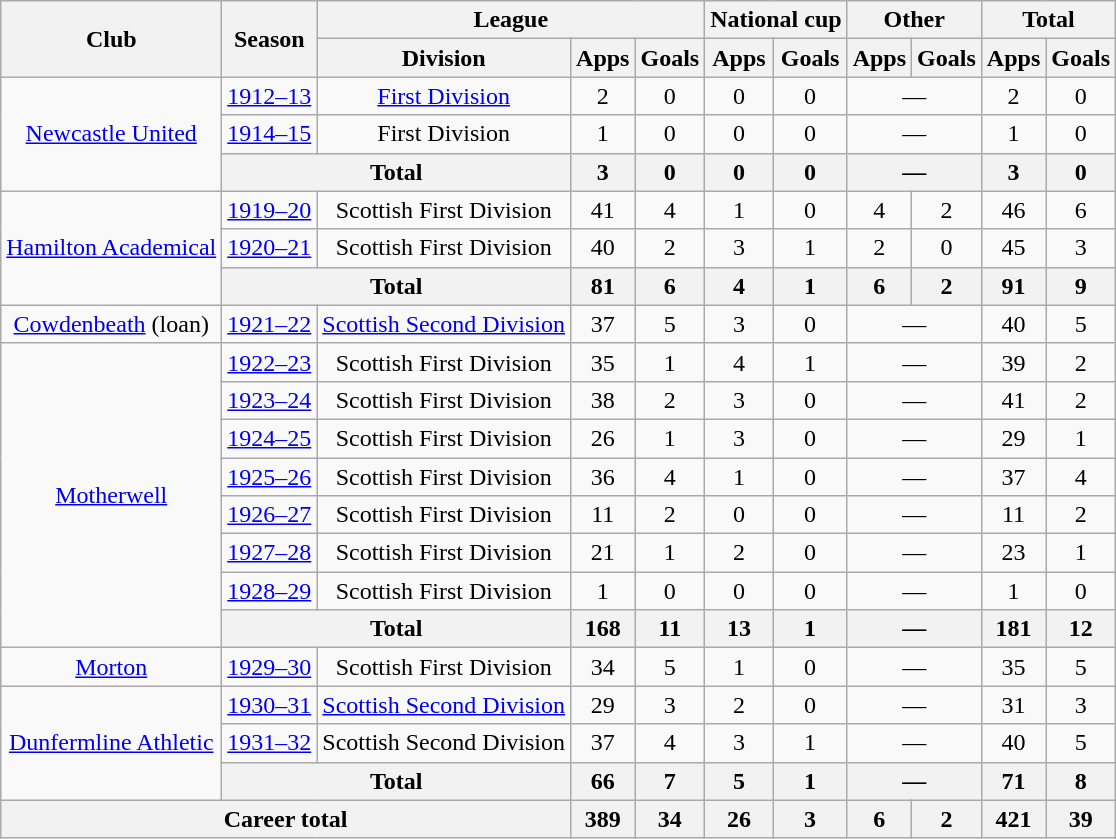<table class="wikitable" style="text-align: center;">
<tr>
<th rowspan="2">Club</th>
<th rowspan="2">Season</th>
<th colspan="3">League</th>
<th colspan="2">National cup</th>
<th colspan="2">Other</th>
<th colspan="2">Total</th>
</tr>
<tr>
<th>Division</th>
<th>Apps</th>
<th>Goals</th>
<th>Apps</th>
<th>Goals</th>
<th>Apps</th>
<th>Goals</th>
<th>Apps</th>
<th>Goals</th>
</tr>
<tr>
<td rowspan="3"><a href='#'>Newcastle United</a></td>
<td><a href='#'>1912–13</a></td>
<td><a href='#'>First Division</a></td>
<td>2</td>
<td>0</td>
<td>0</td>
<td>0</td>
<td colspan="2">—</td>
<td>2</td>
<td>0</td>
</tr>
<tr>
<td><a href='#'>1914–15</a></td>
<td>First Division</td>
<td>1</td>
<td>0</td>
<td>0</td>
<td>0</td>
<td colspan="2">—</td>
<td>1</td>
<td>0</td>
</tr>
<tr>
<th colspan="2">Total</th>
<th>3</th>
<th>0</th>
<th>0</th>
<th>0</th>
<th colspan="2">—</th>
<th>3</th>
<th>0</th>
</tr>
<tr>
<td rowspan="3"><a href='#'>Hamilton Academical</a></td>
<td><a href='#'>1919–20</a></td>
<td>Scottish First Division</td>
<td>41</td>
<td>4</td>
<td>1</td>
<td>0</td>
<td>4</td>
<td>2</td>
<td>46</td>
<td>6</td>
</tr>
<tr>
<td><a href='#'>1920–21</a></td>
<td>Scottish First Division</td>
<td>40</td>
<td>2</td>
<td>3</td>
<td>1</td>
<td>2</td>
<td>0</td>
<td>45</td>
<td>3</td>
</tr>
<tr>
<th colspan="2">Total</th>
<th>81</th>
<th>6</th>
<th>4</th>
<th>1</th>
<th>6</th>
<th>2</th>
<th>91</th>
<th>9</th>
</tr>
<tr>
<td><a href='#'>Cowdenbeath</a> (loan)</td>
<td><a href='#'>1921–22</a></td>
<td><a href='#'>Scottish Second Division</a></td>
<td>37</td>
<td>5</td>
<td>3</td>
<td>0</td>
<td colspan="2">—</td>
<td>40</td>
<td>5</td>
</tr>
<tr>
<td rowspan="8"><a href='#'>Motherwell</a></td>
<td><a href='#'>1922–23</a></td>
<td>Scottish First Division</td>
<td>35</td>
<td>1</td>
<td>4</td>
<td>1</td>
<td colspan="2">—</td>
<td>39</td>
<td>2</td>
</tr>
<tr>
<td><a href='#'>1923–24</a></td>
<td>Scottish First Division</td>
<td>38</td>
<td>2</td>
<td>3</td>
<td>0</td>
<td colspan="2">—</td>
<td>41</td>
<td>2</td>
</tr>
<tr>
<td><a href='#'>1924–25</a></td>
<td>Scottish First Division</td>
<td>26</td>
<td>1</td>
<td>3</td>
<td>0</td>
<td colspan="2">—</td>
<td>29</td>
<td>1</td>
</tr>
<tr>
<td><a href='#'>1925–26</a></td>
<td>Scottish First Division</td>
<td>36</td>
<td>4</td>
<td>1</td>
<td>0</td>
<td colspan="2">—</td>
<td>37</td>
<td>4</td>
</tr>
<tr>
<td><a href='#'>1926–27</a></td>
<td>Scottish First Division</td>
<td>11</td>
<td>2</td>
<td>0</td>
<td>0</td>
<td colspan="2">—</td>
<td>11</td>
<td>2</td>
</tr>
<tr>
<td><a href='#'>1927–28</a></td>
<td>Scottish First Division</td>
<td>21</td>
<td>1</td>
<td>2</td>
<td>0</td>
<td colspan="2">—</td>
<td>23</td>
<td>1</td>
</tr>
<tr>
<td><a href='#'>1928–29</a></td>
<td>Scottish First Division</td>
<td>1</td>
<td>0</td>
<td>0</td>
<td>0</td>
<td colspan="2">—</td>
<td>1</td>
<td>0</td>
</tr>
<tr>
<th colspan="2">Total</th>
<th>168</th>
<th>11</th>
<th>13</th>
<th>1</th>
<th colspan="2">—</th>
<th>181</th>
<th>12</th>
</tr>
<tr>
<td><a href='#'>Morton</a></td>
<td><a href='#'>1929–30</a></td>
<td>Scottish First Division</td>
<td>34</td>
<td>5</td>
<td>1</td>
<td>0</td>
<td colspan="2">—</td>
<td>35</td>
<td>5</td>
</tr>
<tr>
<td rowspan="3"><a href='#'>Dunfermline Athletic</a></td>
<td><a href='#'>1930–31</a></td>
<td><a href='#'>Scottish Second Division</a></td>
<td>29</td>
<td>3</td>
<td>2</td>
<td>0</td>
<td colspan="2">—</td>
<td>31</td>
<td>3</td>
</tr>
<tr>
<td><a href='#'>1931–32</a></td>
<td>Scottish Second Division</td>
<td>37</td>
<td>4</td>
<td>3</td>
<td>1</td>
<td colspan="2">—</td>
<td>40</td>
<td>5</td>
</tr>
<tr>
<th colspan="2">Total</th>
<th>66</th>
<th>7</th>
<th>5</th>
<th>1</th>
<th colspan="2">—</th>
<th>71</th>
<th>8</th>
</tr>
<tr>
<th colspan="3">Career total</th>
<th>389</th>
<th>34</th>
<th>26</th>
<th>3</th>
<th>6</th>
<th>2</th>
<th>421</th>
<th>39</th>
</tr>
</table>
